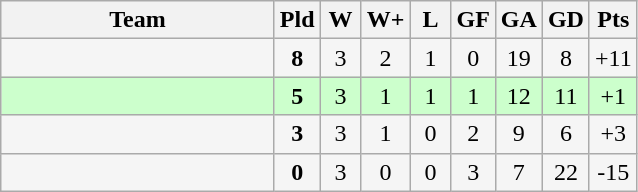<table class="wikitable" style="text-align: center;">
<tr>
<th width="175">Team</th>
<th width="20">Pld</th>
<th width="20">W</th>
<th width="20">W+</th>
<th width="20">L</th>
<th width="20">GF</th>
<th width="20">GA</th>
<th width="20">GD</th>
<th width="20">Pts</th>
</tr>
<tr align=center style="background:#f5f5f5;">
<td style="text-align:left;"></td>
<td><strong>8</strong></td>
<td>3</td>
<td>2</td>
<td>1</td>
<td>0</td>
<td>19</td>
<td>8</td>
<td>+11</td>
</tr>
<tr align=center style="background:#ccffcc;">
<td style="text-align:left;"></td>
<td><strong>5</strong></td>
<td>3</td>
<td>1</td>
<td>1</td>
<td>1</td>
<td>12</td>
<td>11</td>
<td>+1</td>
</tr>
<tr align=center style="background:#f5f5f5;">
<td style="text-align:left;"></td>
<td><strong>3</strong></td>
<td>3</td>
<td>1</td>
<td>0</td>
<td>2</td>
<td>9</td>
<td>6</td>
<td>+3</td>
</tr>
<tr align=center style="background:#f5f5f5;">
<td style="text-align:left;"></td>
<td><strong>0</strong></td>
<td>3</td>
<td>0</td>
<td>0</td>
<td>3</td>
<td>7</td>
<td>22</td>
<td>-15</td>
</tr>
</table>
